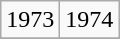<table class="wikitable">
<tr>
<td>1973</td>
<td>1974</td>
</tr>
<tr>
</tr>
</table>
